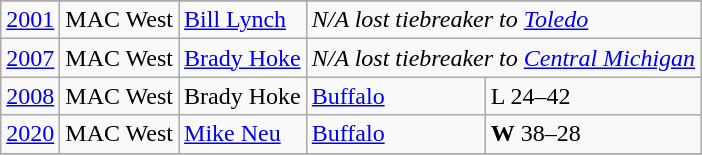<table class="wikitable">
<tr>
</tr>
<tr>
<td><a href='#'>2001</a></td>
<td>MAC West</td>
<td><a href='#'>Bill Lynch</a></td>
<td colspan="2"><em>N/A lost tiebreaker to <a href='#'>Toledo</a></em></td>
</tr>
<tr>
<td><a href='#'>2007</a></td>
<td>MAC West</td>
<td><a href='#'>Brady Hoke</a></td>
<td colspan="2"><em>N/A lost tiebreaker to <a href='#'>Central Michigan</a></em></td>
</tr>
<tr>
<td><a href='#'>2008</a></td>
<td>MAC West</td>
<td>Brady Hoke</td>
<td><a href='#'>Buffalo</a></td>
<td>L 24–42</td>
</tr>
<tr>
<td><a href='#'>2020</a></td>
<td>MAC West</td>
<td><a href='#'>Mike Neu</a></td>
<td><a href='#'>Buffalo</a></td>
<td><strong>W</strong> 38–28</td>
</tr>
<tr>
</tr>
</table>
